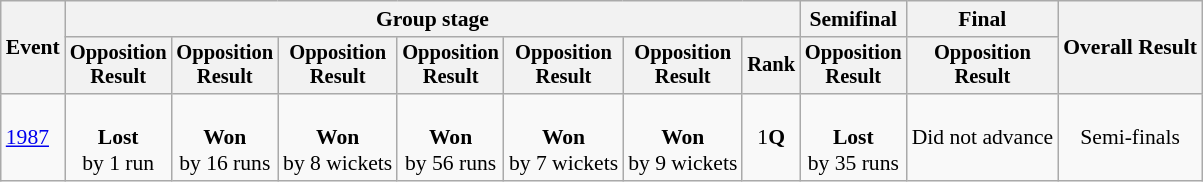<table class=wikitable style=font-size:90%;text-align:center>
<tr>
<th rowspan=2>Event</th>
<th colspan=7>Group stage</th>
<th>Semifinal</th>
<th>Final</th>
<th rowspan=2>Overall Result</th>
</tr>
<tr style=font-size:95%>
<th>Opposition<br>Result</th>
<th>Opposition<br>Result</th>
<th>Opposition<br>Result</th>
<th>Opposition<br>Result</th>
<th>Opposition<br>Result</th>
<th>Opposition<br>Result</th>
<th>Rank</th>
<th>Opposition<br>Result</th>
<th>Opposition<br>Result</th>
</tr>
<tr>
<td align=left><a href='#'>1987</a></td>
<td><br><strong>Lost</strong> <br> by 1 run</td>
<td><br><strong>Won</strong> <br> by 16 runs</td>
<td><br><strong>Won</strong> <br> by 8 wickets</td>
<td><br><strong>Won</strong> <br> by 56 runs</td>
<td><br><strong>Won</strong> <br> by 7 wickets</td>
<td><br><strong>Won</strong> <br> by 9 wickets</td>
<td>1<strong>Q</strong></td>
<td><br><strong>Lost</strong> <br> by 35 runs</td>
<td>Did not advance</td>
<td>Semi-finals</td>
</tr>
</table>
